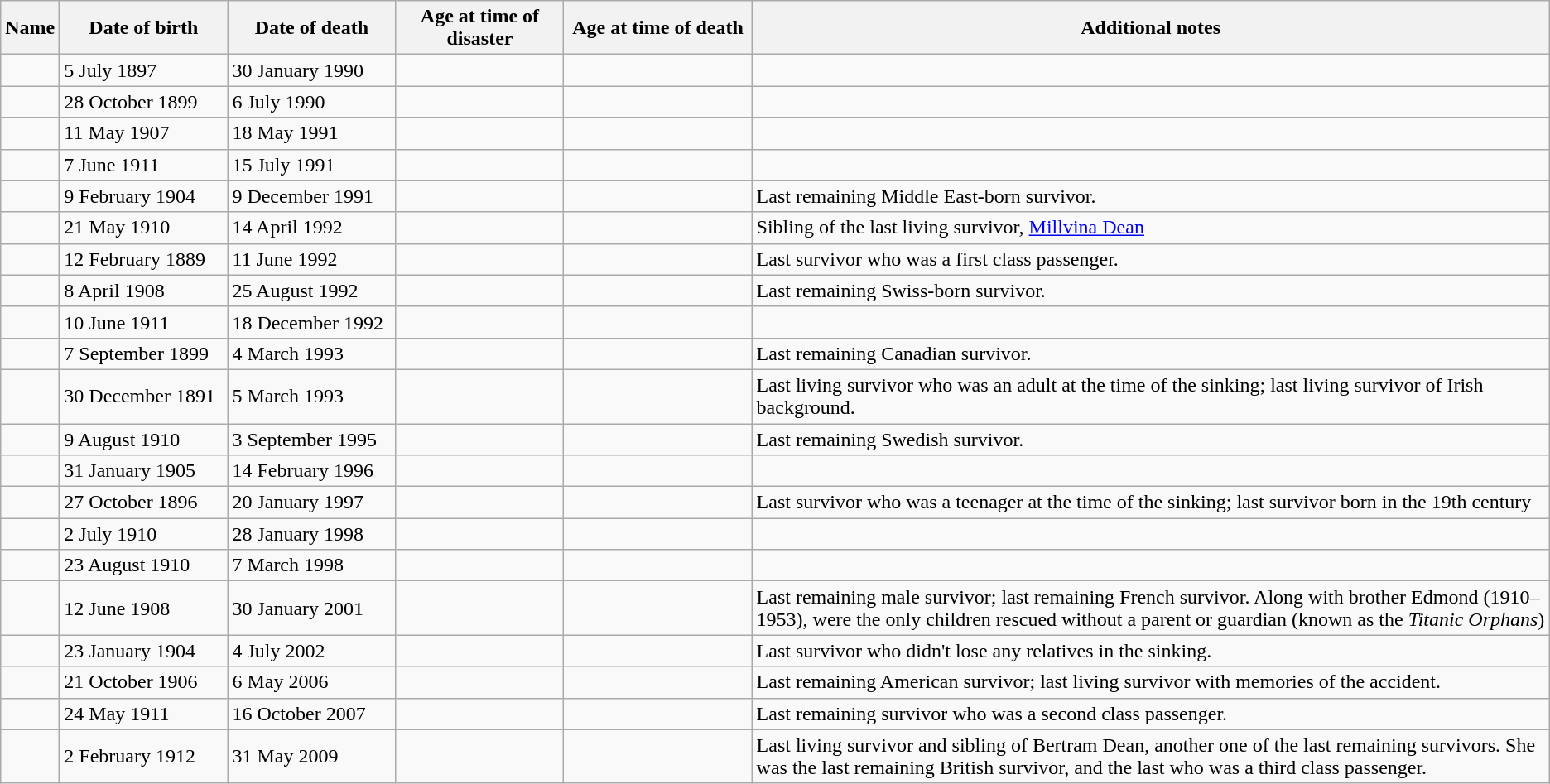<table class="sortable wikitable">
<tr>
<th>Name</th>
<th style="width:8em;">Date of birth</th>
<th style="width:8em;">Date of death</th>
<th style="width:8em;">Age at time of disaster</th>
<th style="width:9em;">Age at time of death</th>
<th class="unsortable">Additional notes</th>
</tr>
<tr>
<td></td>
<td>5 July 1897</td>
<td>30 January 1990</td>
<td></td>
<td></td>
<td></td>
</tr>
<tr>
<td></td>
<td>28 October 1899</td>
<td>6 July 1990</td>
<td></td>
<td></td>
<td></td>
</tr>
<tr>
<td></td>
<td>11 May 1907</td>
<td>18 May 1991</td>
<td></td>
<td></td>
<td></td>
</tr>
<tr>
<td></td>
<td>7 June 1911</td>
<td>15 July 1991</td>
<td></td>
<td></td>
<td></td>
</tr>
<tr>
<td></td>
<td>9 February 1904</td>
<td>9 December 1991</td>
<td></td>
<td></td>
<td>Last remaining Middle East-born survivor.</td>
</tr>
<tr>
<td></td>
<td>21 May 1910</td>
<td>14 April 1992</td>
<td></td>
<td></td>
<td>Sibling of the last living survivor, <a href='#'>Millvina Dean</a></td>
</tr>
<tr>
<td></td>
<td>12 February 1889</td>
<td>11 June 1992</td>
<td></td>
<td></td>
<td>Last survivor who was a first class passenger.</td>
</tr>
<tr>
<td></td>
<td>8 April 1908</td>
<td>25 August 1992</td>
<td></td>
<td></td>
<td>Last remaining Swiss-born survivor.</td>
</tr>
<tr>
<td></td>
<td>10 June 1911</td>
<td>18 December 1992</td>
<td></td>
<td></td>
<td></td>
</tr>
<tr>
<td></td>
<td>7 September 1899</td>
<td>4 March 1993</td>
<td></td>
<td></td>
<td>Last remaining Canadian survivor.</td>
</tr>
<tr>
<td></td>
<td>30 December 1891</td>
<td>5 March 1993</td>
<td></td>
<td></td>
<td>Last living survivor who was an adult at the time of the sinking; last living survivor of Irish background.</td>
</tr>
<tr>
<td></td>
<td>9 August 1910</td>
<td>3 September 1995</td>
<td></td>
<td></td>
<td>Last remaining Swedish survivor.</td>
</tr>
<tr>
<td></td>
<td>31 January 1905</td>
<td>14 February 1996</td>
<td></td>
<td></td>
<td></td>
</tr>
<tr>
<td></td>
<td>27 October 1896</td>
<td>20 January 1997</td>
<td></td>
<td></td>
<td>Last survivor who was a teenager at the time of the sinking; last survivor born in the 19th century</td>
</tr>
<tr>
<td></td>
<td>2 July 1910</td>
<td>28 January 1998</td>
<td></td>
<td></td>
<td></td>
</tr>
<tr>
<td></td>
<td>23 August 1910</td>
<td>7 March 1998</td>
<td></td>
<td></td>
<td></td>
</tr>
<tr>
<td></td>
<td>12 June 1908</td>
<td>30 January 2001</td>
<td></td>
<td></td>
<td>Last remaining male survivor; last remaining French survivor. Along with brother Edmond (1910–1953), were the only children rescued without a parent or guardian (known as the <em>Titanic Orphans</em>)</td>
</tr>
<tr>
<td></td>
<td>23 January 1904</td>
<td>4 July 2002</td>
<td></td>
<td></td>
<td>Last survivor who didn't lose any relatives in the sinking.</td>
</tr>
<tr>
<td></td>
<td>21 October 1906</td>
<td>6 May 2006</td>
<td></td>
<td></td>
<td>Last remaining American survivor; last living survivor with memories of the accident.</td>
</tr>
<tr>
<td></td>
<td>24 May 1911</td>
<td>16 October 2007</td>
<td></td>
<td></td>
<td>Last remaining survivor who was a second class passenger.</td>
</tr>
<tr>
<td></td>
<td>2 February 1912</td>
<td>31 May 2009</td>
<td></td>
<td></td>
<td>Last living survivor and sibling of Bertram Dean, another one of the last remaining survivors. She was the last remaining British survivor, and the last who was a third class passenger.</td>
</tr>
</table>
